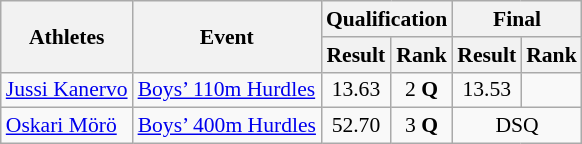<table class="wikitable" border="1" style="font-size:90%">
<tr>
<th rowspan=2>Athletes</th>
<th rowspan=2>Event</th>
<th colspan=2>Qualification</th>
<th colspan=2>Final</th>
</tr>
<tr>
<th>Result</th>
<th>Rank</th>
<th>Result</th>
<th>Rank</th>
</tr>
<tr>
<td><a href='#'>Jussi Kanervo</a></td>
<td><a href='#'>Boys’ 110m Hurdles</a></td>
<td align=center>13.63</td>
<td align=center>2 <strong>Q</strong></td>
<td align=center>13.53</td>
<td align=center></td>
</tr>
<tr>
<td><a href='#'>Oskari Mörö</a></td>
<td><a href='#'>Boys’ 400m Hurdles</a></td>
<td align=center>52.70</td>
<td align=center>3 <strong>Q</strong></td>
<td align=center colspan=2>DSQ</td>
</tr>
</table>
